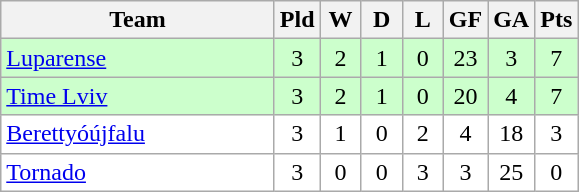<table class="wikitable" style="text-align: center;">
<tr>
<th width="175">Team</th>
<th width="20">Pld</th>
<th width="20">W</th>
<th width="20">D</th>
<th width="20">L</th>
<th width="20">GF</th>
<th width="20">GA</th>
<th width="20">Pts</th>
</tr>
<tr bgcolor="#ccffcc">
<td align="left"> <a href='#'>Luparense</a></td>
<td>3</td>
<td>2</td>
<td>1</td>
<td>0</td>
<td>23</td>
<td>3</td>
<td>7</td>
</tr>
<tr bgcolor=ccffcc>
<td align="left"> <a href='#'>Time Lviv</a></td>
<td>3</td>
<td>2</td>
<td>1</td>
<td>0</td>
<td>20</td>
<td>4</td>
<td>7</td>
</tr>
<tr bgcolor=ffffff>
<td align="left"> <a href='#'>Berettyóújfalu</a></td>
<td>3</td>
<td>1</td>
<td>0</td>
<td>2</td>
<td>4</td>
<td>18</td>
<td>3</td>
</tr>
<tr bgcolor=ffffff>
<td align="left"> <a href='#'>Tornado</a></td>
<td>3</td>
<td>0</td>
<td>0</td>
<td>3</td>
<td>3</td>
<td>25</td>
<td>0</td>
</tr>
</table>
